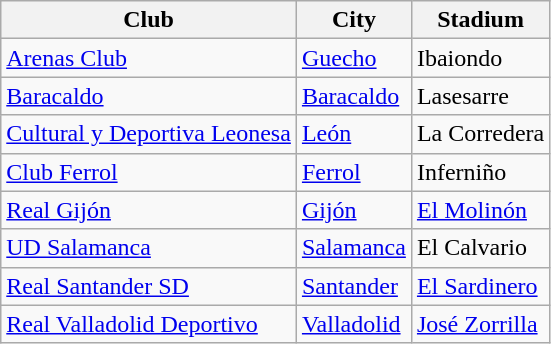<table class="wikitable sortable" style="text-align: left;">
<tr>
<th>Club</th>
<th>City</th>
<th>Stadium</th>
</tr>
<tr>
<td><a href='#'>Arenas Club</a></td>
<td><a href='#'>Guecho</a></td>
<td>Ibaiondo</td>
</tr>
<tr>
<td><a href='#'>Baracaldo</a></td>
<td><a href='#'>Baracaldo</a></td>
<td>Lasesarre</td>
</tr>
<tr>
<td><a href='#'>Cultural y Deportiva Leonesa</a></td>
<td><a href='#'>León</a></td>
<td>La Corredera</td>
</tr>
<tr>
<td><a href='#'>Club Ferrol</a></td>
<td><a href='#'>Ferrol</a></td>
<td>Inferniño</td>
</tr>
<tr>
<td><a href='#'>Real Gijón</a></td>
<td><a href='#'>Gijón</a></td>
<td><a href='#'>El Molinón</a></td>
</tr>
<tr>
<td><a href='#'>UD Salamanca</a></td>
<td><a href='#'>Salamanca</a></td>
<td>El Calvario</td>
</tr>
<tr>
<td><a href='#'>Real Santander SD</a></td>
<td><a href='#'>Santander</a></td>
<td><a href='#'>El Sardinero</a></td>
</tr>
<tr>
<td><a href='#'>Real Valladolid Deportivo</a></td>
<td><a href='#'>Valladolid</a></td>
<td><a href='#'>José Zorrilla</a></td>
</tr>
</table>
